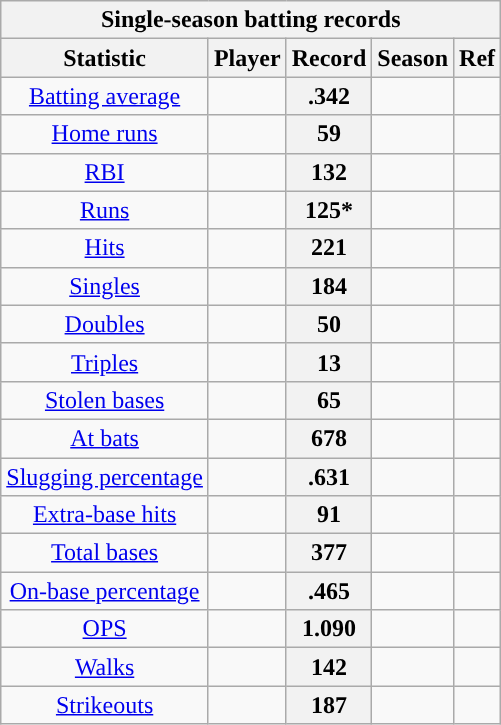<table class="wikitable sortable" style="text-align:center">
<tr>
<th colspan=5>Single-season batting records</th>
</tr>
<tr>
<th scope="col">Statistic</th>
<th scope="col">Player</th>
<th scope="col" class="unsortable">Record</th>
<th scope="col">Season</th>
<th scope="col" class="unsortable">Ref</th>
</tr>
<tr>
<td><a href='#'>Batting average</a></td>
<td></td>
<th scope="row">.342</th>
<td></td>
<td></td>
</tr>
<tr>
<td><a href='#'>Home runs</a></td>
<td></td>
<th scope="row">59</th>
<td></td>
<td></td>
</tr>
<tr>
<td><a href='#'>RBI</a></td>
<td></td>
<th scope="row">132</th>
<td></td>
<td></td>
</tr>
<tr>
<td><a href='#'>Runs</a></td>
<td></td>
<th scope="row">125*</th>
<td><br></td>
<td></td>
</tr>
<tr>
<td><a href='#'>Hits</a></td>
<td></td>
<th scope="row">221</th>
<td></td>
<td></td>
</tr>
<tr>
<td><a href='#'>Singles</a></td>
<td></td>
<th scope="row">184</th>
<td></td>
<td></td>
</tr>
<tr>
<td><a href='#'>Doubles</a></td>
<td></td>
<th scope="row">50</th>
<td></td>
<td></td>
</tr>
<tr>
<td><a href='#'>Triples</a></td>
<td></td>
<th scope="row">13</th>
<td></td>
<td></td>
</tr>
<tr>
<td><a href='#'>Stolen bases</a></td>
<td></td>
<th scope="row">65</th>
<td></td>
<td></td>
</tr>
<tr>
<td><a href='#'>At bats</a></td>
<td></td>
<th scope="row">678</th>
<td></td>
<td></td>
</tr>
<tr>
<td><a href='#'>Slugging percentage</a></td>
<td></td>
<th scope="row">.631</th>
<td></td>
<td></td>
</tr>
<tr>
<td><a href='#'>Extra-base hits</a></td>
<td></td>
<th scope="row">91</th>
<td></td>
<td></td>
</tr>
<tr>
<td><a href='#'>Total bases</a></td>
<td></td>
<th scope="row">377</th>
<td></td>
<td></td>
</tr>
<tr>
<td><a href='#'>On-base percentage</a></td>
<td></td>
<th scope="row">.465</th>
<td></td>
<td></td>
</tr>
<tr>
<td><a href='#'>OPS</a></td>
<td></td>
<th scope="row">1.090</th>
<td></td>
<td></td>
</tr>
<tr>
<td><a href='#'>Walks</a></td>
<td></td>
<th scope="row">142</th>
<td></td>
<td></td>
</tr>
<tr>
<td><a href='#'>Strikeouts</a></td>
<td></td>
<th scope="row">187</th>
<td></td>
<td></td>
</tr>
</table>
